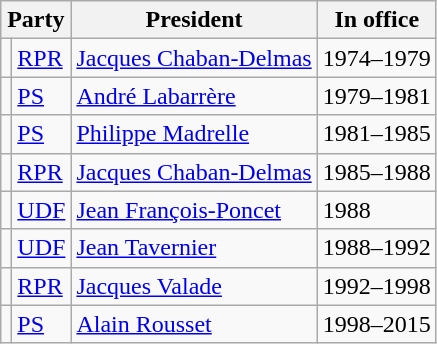<table class="wikitable">
<tr>
<th colspan="2">Party</th>
<th>President</th>
<th>In office</th>
</tr>
<tr>
<td></td>
<td><a href='#'>RPR</a></td>
<td><a href='#'>Jacques Chaban-Delmas</a></td>
<td>1974–1979</td>
</tr>
<tr>
<td></td>
<td><a href='#'>PS</a></td>
<td><a href='#'>André Labarrère</a></td>
<td>1979–1981</td>
</tr>
<tr>
<td></td>
<td><a href='#'>PS</a></td>
<td><a href='#'>Philippe Madrelle</a></td>
<td>1981–1985</td>
</tr>
<tr>
<td></td>
<td><a href='#'>RPR</a></td>
<td><a href='#'>Jacques Chaban-Delmas</a></td>
<td>1985–1988</td>
</tr>
<tr>
<td></td>
<td><a href='#'>UDF</a></td>
<td><a href='#'>Jean François-Poncet</a></td>
<td>1988</td>
</tr>
<tr>
<td></td>
<td><a href='#'>UDF</a></td>
<td><a href='#'>Jean Tavernier</a></td>
<td>1988–1992</td>
</tr>
<tr>
<td></td>
<td><a href='#'>RPR</a></td>
<td><a href='#'>Jacques Valade</a></td>
<td>1992–1998</td>
</tr>
<tr>
<td></td>
<td><a href='#'>PS</a></td>
<td><a href='#'>Alain Rousset</a></td>
<td>1998–2015</td>
</tr>
</table>
